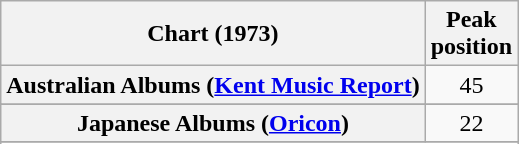<table class="wikitable sortable plainrowheaders">
<tr>
<th>Chart (1973)</th>
<th>Peak<br>position</th>
</tr>
<tr>
<th scope="row">Australian Albums (<a href='#'>Kent Music Report</a>)</th>
<td align="center">45</td>
</tr>
<tr>
</tr>
<tr>
<th scope="row">Japanese Albums (<a href='#'>Oricon</a>)</th>
<td align="center">22</td>
</tr>
<tr>
</tr>
<tr>
</tr>
</table>
